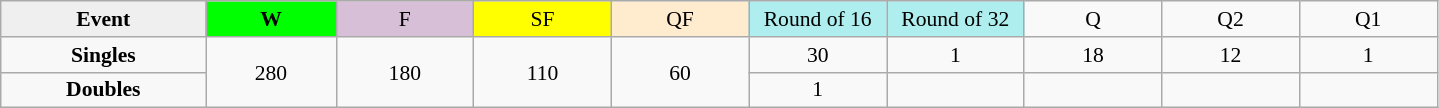<table class=wikitable style=font-size:90%;text-align:center>
<tr>
<td style="width:130px; background:#efefef;"><strong>Event</strong></td>
<td style="width:80px; background:lime;"><strong>W</strong></td>
<td style="width:85px; background:thistle;">F</td>
<td style="width:85px; background:#ff0;">SF</td>
<td style="width:85px; background:#ffebcd;">QF</td>
<td style="width:85px; background:#afeeee;">Round of 16</td>
<td style="width:85px; background:#afeeee;">Round of 32</td>
<td width=85>Q</td>
<td width=85>Q2</td>
<td width=85>Q1</td>
</tr>
<tr>
<th style="background:#f8f8f8;">Singles</th>
<td rowspan=2>280</td>
<td rowspan=2>180</td>
<td rowspan=2>110</td>
<td rowspan=2>60</td>
<td>30</td>
<td>1</td>
<td>18</td>
<td>12</td>
<td>1</td>
</tr>
<tr>
<th style="background:#f8f8f8;">Doubles</th>
<td>1</td>
<td></td>
<td></td>
<td></td>
<td></td>
</tr>
</table>
